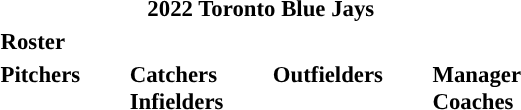<table class="toccolours" style="font-size: 95%;">
<tr http://upload.wikimedia.org/wikipedia/en/c/c8/Button_redirect.png>
<th colspan="10">2022 Toronto Blue Jays</th>
</tr>
<tr>
<td colspan="10"><strong>Roster</strong></td>
</tr>
<tr>
<td valign="top"><strong>Pitchers</strong><br>





























</td>
<td style="width:25px;"></td>
<td valign="top"><strong>Catchers</strong><br>




<strong>Infielders</strong>







</td>
<td style="width:25px;"></td>
<td valign="top"><strong>Outfielders</strong><br>





</td>
<td style="width:25px;"></td>
<td valign="top"><strong>Manager</strong><br>

<strong>Coaches</strong>
 
 
 
 
 
 
 
 
 
 
 
 
 
 </td>
</tr>
</table>
